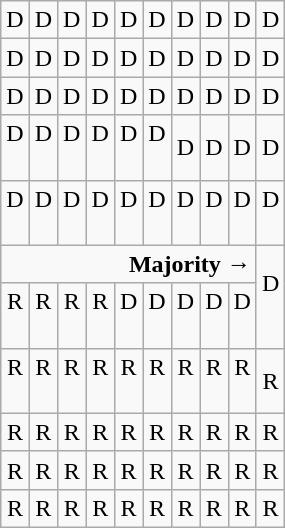<table class="wikitable" style="text-align:center;">
<tr>
<td>D</td>
<td>D</td>
<td>D</td>
<td>D</td>
<td>D</td>
<td>D</td>
<td>D</td>
<td>D</td>
<td>D</td>
<td>D</td>
</tr>
<tr>
<td width=10% >D</td>
<td width=10% >D</td>
<td width=10% >D</td>
<td width=10% >D</td>
<td width=10% >D</td>
<td width=10% >D</td>
<td width=10% >D</td>
<td width=10% >D</td>
<td width=10% >D</td>
<td width=10% >D</td>
</tr>
<tr>
<td>D</td>
<td>D</td>
<td>D</td>
<td>D</td>
<td>D</td>
<td>D</td>
<td>D</td>
<td>D</td>
<td>D</td>
<td>D</td>
</tr>
<tr>
<td>D<br><br></td>
<td>D<br><br></td>
<td>D<br><br></td>
<td>D<br><br></td>
<td>D<br><br></td>
<td>D<br><br></td>
<td>D</td>
<td>D</td>
<td>D</td>
<td>D</td>
</tr>
<tr>
<td>D<br><br></td>
<td>D<br><br></td>
<td>D<br><br></td>
<td>D<br><br></td>
<td>D<br><br></td>
<td>D<br><br></td>
<td>D<br><br></td>
<td>D<br><br></td>
<td>D<br><br></td>
<td>D<br><br></td>
</tr>
<tr>
<td colspan=9 style="text-align:right"><strong>Majority →</strong></td>
<td rowspan=2 >D<br><br></td>
</tr>
<tr>
<td>R<br><br></td>
<td>R<br><br></td>
<td>R<br><br></td>
<td>R<br><br></td>
<td>D<br><br></td>
<td>D<br><br></td>
<td>D<br><br></td>
<td>D<br><br></td>
<td>D<br><br></td>
</tr>
<tr>
<td>R<br><br></td>
<td>R<br><br></td>
<td>R<br><br></td>
<td>R<br><br></td>
<td>R<br><br></td>
<td>R<br><br></td>
<td>R<br><br></td>
<td>R<br><br></td>
<td>R<br><br></td>
<td>R</td>
</tr>
<tr>
<td>R</td>
<td>R</td>
<td>R</td>
<td>R</td>
<td>R</td>
<td>R</td>
<td>R</td>
<td>R</td>
<td>R</td>
<td>R</td>
</tr>
<tr>
<td>R</td>
<td>R</td>
<td>R</td>
<td>R</td>
<td>R</td>
<td>R</td>
<td>R</td>
<td>R</td>
<td>R</td>
<td>R</td>
</tr>
<tr>
<td>R</td>
<td>R</td>
<td>R</td>
<td>R</td>
<td>R</td>
<td>R</td>
<td>R</td>
<td>R</td>
<td>R</td>
<td>R</td>
</tr>
</table>
